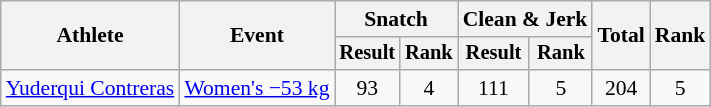<table class="wikitable" style="font-size:90%">
<tr>
<th rowspan="2">Athlete</th>
<th rowspan="2">Event</th>
<th colspan="2">Snatch</th>
<th colspan="2">Clean & Jerk</th>
<th rowspan="2">Total</th>
<th rowspan="2">Rank</th>
</tr>
<tr style="font-size:95%">
<th>Result</th>
<th>Rank</th>
<th>Result</th>
<th>Rank</th>
</tr>
<tr align=center>
<td align=left><a href='#'>Yuderqui Contreras</a></td>
<td align=left><a href='#'>Women's −53 kg</a></td>
<td>93</td>
<td>4</td>
<td>111</td>
<td>5</td>
<td>204</td>
<td>5</td>
</tr>
</table>
